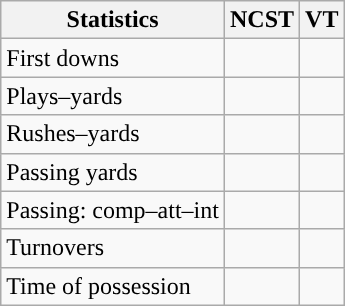<table class="wikitable" style="float:left">
<tr>
<th>Statistics</th>
<th>NCST</th>
<th>VT</th>
</tr>
<tr>
<td>First downs</td>
<td></td>
<td></td>
</tr>
<tr>
<td>Plays–yards</td>
<td></td>
<td></td>
</tr>
<tr>
<td>Rushes–yards</td>
<td></td>
<td></td>
</tr>
<tr>
<td>Passing yards</td>
<td></td>
<td></td>
</tr>
<tr>
<td>Passing: comp–att–int</td>
<td></td>
<td></td>
</tr>
<tr>
<td>Turnovers</td>
<td></td>
<td></td>
</tr>
<tr>
<td>Time of possession</td>
<td></td>
<td></td>
</tr>
</table>
